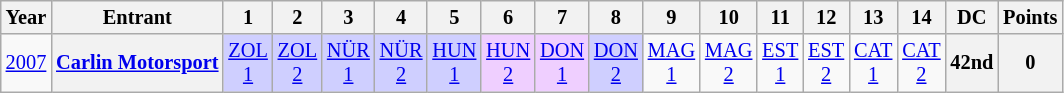<table class="wikitable" style="text-align:center; font-size:85%">
<tr>
<th>Year</th>
<th>Entrant</th>
<th>1</th>
<th>2</th>
<th>3</th>
<th>4</th>
<th>5</th>
<th>6</th>
<th>7</th>
<th>8</th>
<th>9</th>
<th>10</th>
<th>11</th>
<th>12</th>
<th>13</th>
<th>14</th>
<th>DC</th>
<th>Points</th>
</tr>
<tr>
<td><a href='#'>2007</a></td>
<th nowrap><a href='#'>Carlin Motorsport</a></th>
<td style="background:#cfcfff;"><a href='#'>ZOL<br>1</a><br></td>
<td style="background:#cfcfff;"><a href='#'>ZOL<br>2</a><br></td>
<td style="background:#cfcfff;"><a href='#'>NÜR<br>1</a><br></td>
<td style="background:#cfcfff;"><a href='#'>NÜR<br>2</a><br></td>
<td style="background:#cfcfff;"><a href='#'>HUN<br>1</a><br></td>
<td style="background:#efcfff;"><a href='#'>HUN<br>2</a><br></td>
<td style="background:#efcfff;"><a href='#'>DON<br>1</a><br></td>
<td style="background:#cfcfff;"><a href='#'>DON<br>2</a><br></td>
<td style="background:#;"><a href='#'>MAG<br>1</a><br></td>
<td style="background:#;"><a href='#'>MAG<br>2</a><br></td>
<td style="background:#;"><a href='#'>EST<br>1</a><br></td>
<td style="background:#;"><a href='#'>EST<br>2</a><br></td>
<td style="background:#;"><a href='#'>CAT<br>1</a><br></td>
<td style="background:#;"><a href='#'>CAT<br>2</a><br></td>
<th>42nd</th>
<th>0</th>
</tr>
</table>
